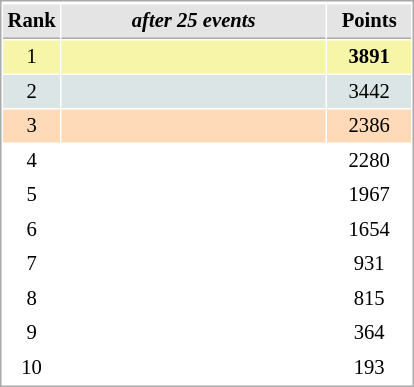<table cellspacing="1" cellpadding="3" style="border:1px solid #AAAAAA;font-size:86%">
<tr style="background-color: #E4E4E4;">
</tr>
<tr style="background-color: #E4E4E4;">
<th style="border-bottom:1px solid #AAAAAA; width: 10px;">Rank</th>
<th style="border-bottom:1px solid #AAAAAA; width: 170px;"><em>after 25 events</em></th>
<th style="border-bottom:1px solid #AAAAAA; width: 50px;">Points</th>
</tr>
<tr style="background:#f7f6a8;">
<td align=center>1</td>
<td><strong></strong> </td>
<td align=center><strong>3891</strong></td>
</tr>
<tr style="background:#dce5e5;">
<td align=center>2</td>
<td></td>
<td align=center>3442</td>
</tr>
<tr style="background:#ffdab9;">
<td align=center>3</td>
<td></td>
<td align=center>2386</td>
</tr>
<tr>
<td align=center>4</td>
<td></td>
<td align=center>2280</td>
</tr>
<tr>
<td align=center>5</td>
<td></td>
<td align=center>1967</td>
</tr>
<tr>
<td align=center>6</td>
<td></td>
<td align=center>1654</td>
</tr>
<tr>
<td align=center>7</td>
<td></td>
<td align=center>931</td>
</tr>
<tr>
<td align=center>8</td>
<td></td>
<td align=center>815</td>
</tr>
<tr>
<td align=center>9</td>
<td></td>
<td align=center>364</td>
</tr>
<tr>
<td align=center>10</td>
<td></td>
<td align=center>193</td>
</tr>
</table>
